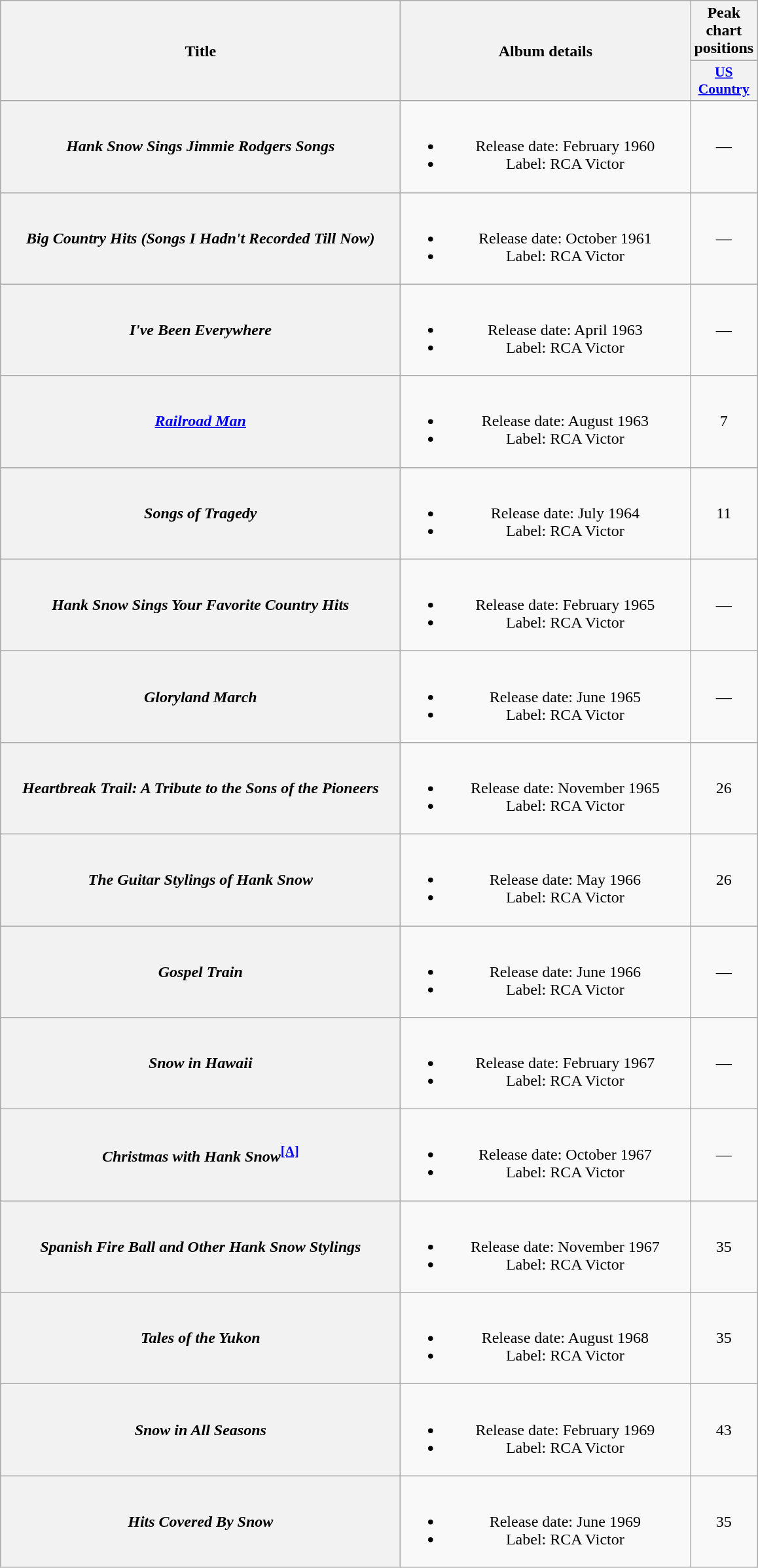<table class="wikitable plainrowheaders" style="text-align:center;">
<tr>
<th rowspan="2" style="width:25em;">Title</th>
<th rowspan="2" style="width:18em;">Album details</th>
<th colspan="1">Peak chart<br>positions</th>
</tr>
<tr>
<th style="width:4em;font-size:90%;"><a href='#'>US Country</a></th>
</tr>
<tr>
<th scope="row"><em>Hank Snow Sings Jimmie Rodgers Songs</em></th>
<td><br><ul><li>Release date: February 1960</li><li>Label: RCA Victor</li></ul></td>
<td>—</td>
</tr>
<tr>
<th scope="row"><em>Big Country Hits (Songs I Hadn't Recorded Till Now)</em></th>
<td><br><ul><li>Release date: October 1961</li><li>Label: RCA Victor</li></ul></td>
<td>—</td>
</tr>
<tr>
<th scope="row"><em>I've Been Everywhere</em></th>
<td><br><ul><li>Release date: April 1963</li><li>Label: RCA Victor</li></ul></td>
<td>—</td>
</tr>
<tr>
<th scope="row"><em><a href='#'>Railroad Man</a></em></th>
<td><br><ul><li>Release date: August 1963</li><li>Label: RCA Victor</li></ul></td>
<td>7</td>
</tr>
<tr>
<th scope="row"><em>Songs of Tragedy</em></th>
<td><br><ul><li>Release date: July 1964</li><li>Label: RCA Victor</li></ul></td>
<td>11</td>
</tr>
<tr>
<th scope="row"><em>Hank Snow Sings Your Favorite Country Hits</em></th>
<td><br><ul><li>Release date: February 1965</li><li>Label: RCA Victor</li></ul></td>
<td>—</td>
</tr>
<tr>
<th scope="row"><em>Gloryland March</em></th>
<td><br><ul><li>Release date: June 1965</li><li>Label: RCA Victor</li></ul></td>
<td>—</td>
</tr>
<tr>
<th scope="row"><em>Heartbreak Trail: A Tribute to the Sons of the Pioneers</em></th>
<td><br><ul><li>Release date: November 1965</li><li>Label: RCA Victor</li></ul></td>
<td>26</td>
</tr>
<tr>
<th scope="row"><em>The Guitar Stylings of Hank Snow</em></th>
<td><br><ul><li>Release date: May 1966</li><li>Label: RCA Victor</li></ul></td>
<td>26</td>
</tr>
<tr>
<th scope="row"><em>Gospel Train</em></th>
<td><br><ul><li>Release date: June 1966</li><li>Label: RCA Victor</li></ul></td>
<td>—</td>
</tr>
<tr>
<th scope="row"><em>Snow in Hawaii</em></th>
<td><br><ul><li>Release date: February 1967</li><li>Label: RCA Victor</li></ul></td>
<td>—</td>
</tr>
<tr>
<th scope="row"><em>Christmas with Hank Snow</em><sup><a href='#'><strong>[A]</strong></a></sup></th>
<td><br><ul><li>Release date: October 1967</li><li>Label: RCA Victor</li></ul></td>
<td>—</td>
</tr>
<tr>
<th scope="row"><em>Spanish Fire Ball and Other Hank Snow Stylings</em></th>
<td><br><ul><li>Release date: November 1967</li><li>Label: RCA Victor</li></ul></td>
<td>35</td>
</tr>
<tr>
<th scope="row"><em>Tales of the Yukon</em></th>
<td><br><ul><li>Release date: August 1968</li><li>Label: RCA Victor</li></ul></td>
<td>35</td>
</tr>
<tr>
<th scope="row"><em>Snow in All Seasons</em></th>
<td><br><ul><li>Release date: February 1969</li><li>Label: RCA Victor</li></ul></td>
<td>43</td>
</tr>
<tr>
<th scope="row"><em>Hits Covered By Snow</em></th>
<td><br><ul><li>Release date: June 1969</li><li>Label: RCA Victor</li></ul></td>
<td>35</td>
</tr>
</table>
